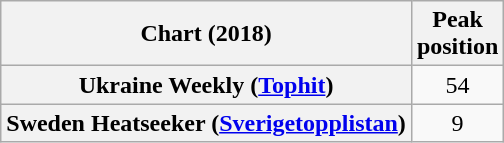<table class="wikitable plainrowheaders" style="text-align:center">
<tr>
<th scope="col">Chart (2018)</th>
<th scope="col">Peak<br> position</th>
</tr>
<tr>
<th scope="row">Ukraine Weekly (<a href='#'>Tophit</a>)</th>
<td>54</td>
</tr>
<tr>
<th scope="row">Sweden Heatseeker (<a href='#'>Sverigetopplistan</a>)</th>
<td>9</td>
</tr>
</table>
